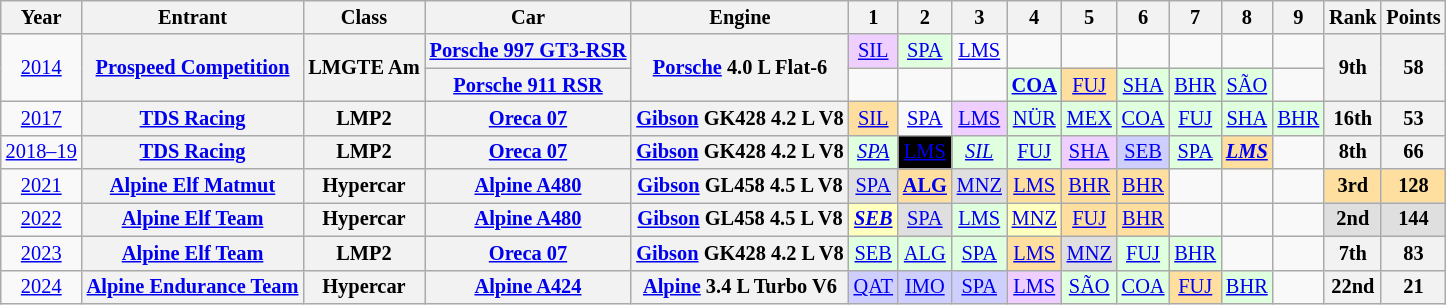<table class="wikitable" style="text-align:center; font-size:85%">
<tr>
<th>Year</th>
<th>Entrant</th>
<th>Class</th>
<th>Car</th>
<th>Engine</th>
<th>1</th>
<th>2</th>
<th>3</th>
<th>4</th>
<th>5</th>
<th>6</th>
<th>7</th>
<th>8</th>
<th>9</th>
<th>Rank</th>
<th>Points</th>
</tr>
<tr>
<td rowspan=2><a href='#'>2014</a></td>
<th rowspan=2 nowrap><a href='#'>Prospeed Competition</a></th>
<th rowspan=2 nowrap>LMGTE Am</th>
<th nowrap><a href='#'>Porsche 997 GT3-RSR</a></th>
<th rowspan=2 nowrap><a href='#'>Porsche</a> 4.0 L Flat-6</th>
<td style="background:#EFCFFF;"><a href='#'>SIL</a><br></td>
<td style="background:#DFFFDF;"><a href='#'>SPA</a><br></td>
<td><a href='#'>LMS</a></td>
<td></td>
<td></td>
<td></td>
<td></td>
<td></td>
<td></td>
<th rowspan=2>9th</th>
<th rowspan=2>58</th>
</tr>
<tr>
<th nowrap><a href='#'>Porsche 911 RSR</a></th>
<td></td>
<td></td>
<td></td>
<td style="background:#DFFFDF;"><strong><a href='#'>COA</a></strong><br></td>
<td style="background:#FFDF9F;"><a href='#'>FUJ</a><br></td>
<td style="background:#DFFFDF;"><a href='#'>SHA</a><br></td>
<td style="background:#DFFFDF;"><a href='#'>BHR</a> <br></td>
<td style="background:#DFFFDF;"><a href='#'>SÃO</a><br></td>
<td></td>
</tr>
<tr>
<td><a href='#'>2017</a></td>
<th nowrap><a href='#'>TDS Racing</a></th>
<th>LMP2</th>
<th nowrap><a href='#'>Oreca 07</a></th>
<th nowrap><a href='#'>Gibson</a> GK428 4.2 L V8</th>
<td style="background:#FFDF9F;"><a href='#'>SIL</a><br></td>
<td><a href='#'>SPA</a></td>
<td style="background:#EFCFFF;"><a href='#'>LMS</a><br></td>
<td style="background:#DFFFDF;"><a href='#'>NÜR</a><br></td>
<td style="background:#DFFFDF;"><a href='#'>MEX</a><br></td>
<td style="background:#DFFFDF;"><a href='#'>COA</a><br></td>
<td style="background:#DFFFDF;"><a href='#'>FUJ</a><br></td>
<td style="background:#DFFFDF;"><a href='#'>SHA</a><br></td>
<td style="background:#DFFFDF;"><a href='#'>BHR</a><br></td>
<th>16th</th>
<th>53</th>
</tr>
<tr>
<td nowrap><a href='#'>2018–19</a></td>
<th nowrap><a href='#'>TDS Racing</a></th>
<th>LMP2</th>
<th nowrap><a href='#'>Oreca 07</a></th>
<th nowrap><a href='#'>Gibson</a> GK428 4.2 L V8</th>
<td style="background:#DFFFDF;"><em><a href='#'>SPA</a></em><br></td>
<td style="background:#000000; color:white"><a href='#'><span>LMS</span></a><br></td>
<td style="background:#DFFFDF;"><em><a href='#'>SIL</a></em><br></td>
<td style="background:#DFFFDF;"><a href='#'>FUJ</a><br></td>
<td style="background:#EFCFFF;"><a href='#'>SHA</a><br></td>
<td style="background:#CFCFFF;"><a href='#'>SEB</a><br></td>
<td style="background:#DFFFDF;"><a href='#'>SPA</a><br></td>
<td style="background:#FFDF9F;"><strong><em><a href='#'>LMS</a></em></strong><br></td>
<td></td>
<th>8th</th>
<th>66</th>
</tr>
<tr>
<td><a href='#'>2021</a></td>
<th nowrap><a href='#'>Alpine Elf Matmut</a></th>
<th>Hypercar</th>
<th nowrap><a href='#'>Alpine A480</a></th>
<th nowrap><a href='#'>Gibson</a> GL458 4.5 L V8</th>
<td style="background:#DFDFDF;"><a href='#'>SPA</a><br></td>
<td style="background:#FFDF9F;"><strong><a href='#'>ALG</a></strong><br></td>
<td style="background:#DFDFDF;"><a href='#'>MNZ</a><br></td>
<td style="background:#FFDF9F;"><a href='#'>LMS</a><br></td>
<td style="background:#FFDF9F;"><a href='#'>BHR</a><br></td>
<td style="background:#FFDF9F;"><a href='#'>BHR</a><br></td>
<td></td>
<td></td>
<td></td>
<th style="background:#FFDF9F;">3rd</th>
<th style="background:#FFDF9F;">128</th>
</tr>
<tr>
<td><a href='#'>2022</a></td>
<th nowrap><a href='#'>Alpine Elf Team</a></th>
<th>Hypercar</th>
<th nowrap><a href='#'>Alpine A480</a></th>
<th nowrap><a href='#'>Gibson</a> GL458 4.5 L V8</th>
<td style="background:#FFFFBF;"><strong><em><a href='#'>SEB</a></em></strong><br></td>
<td style="background:#DFDFDF;"><a href='#'>SPA</a><br></td>
<td style="background:#DFFFDF;"><a href='#'>LMS</a><br></td>
<td style="background:#FFFFBF;"><a href='#'>MNZ</a><br></td>
<td style="background:#FFDF9F;"><a href='#'>FUJ</a><br></td>
<td style="background:#FFDF9F;"><a href='#'>BHR</a><br></td>
<td></td>
<td></td>
<td></td>
<th style="background:#DFDFDF;">2nd</th>
<th style="background:#DFDFDF;">144</th>
</tr>
<tr>
<td><a href='#'>2023</a></td>
<th nowrap><a href='#'>Alpine Elf Team</a></th>
<th>LMP2</th>
<th nowrap><a href='#'>Oreca 07</a></th>
<th nowrap><a href='#'>Gibson</a> GK428 4.2 L V8</th>
<td style="background:#DFFFDF;"><a href='#'>SEB</a><br></td>
<td style="background:#DFFFDF;"><a href='#'>ALG</a><br></td>
<td style="background:#DFFFDF;"><a href='#'>SPA</a><br></td>
<td style="background:#FFDF9F;"><a href='#'>LMS</a><br></td>
<td style="background:#DFDFDF;"><a href='#'>MNZ</a><br></td>
<td style="background:#DFFFDF;"><a href='#'>FUJ</a><br></td>
<td style="background:#DFFFDF;"><a href='#'>BHR</a><br></td>
<td></td>
<td></td>
<th>7th</th>
<th>83</th>
</tr>
<tr>
<td><a href='#'>2024</a></td>
<th nowrap><a href='#'>Alpine Endurance Team</a></th>
<th>Hypercar</th>
<th nowrap><a href='#'>Alpine A424</a></th>
<th nowrap><a href='#'>Alpine</a> 3.4 L Turbo V6</th>
<td style="background:#CFCFFF;"><a href='#'>QAT</a><br></td>
<td style="background:#CFCFFF;"><a href='#'>IMO</a><br></td>
<td style="background:#CFCFFF;"><a href='#'>SPA</a><br></td>
<td style="background:#EFCFFF;"><a href='#'>LMS</a><br></td>
<td style="background:#DFFFDF;"><a href='#'>SÃO</a><br></td>
<td style="background:#DFFFDF;"><a href='#'>COA</a><br></td>
<td style="background:#FFDF9F;"><a href='#'>FUJ</a><br></td>
<td style="background:#DFFFDF;"><a href='#'>BHR</a><br></td>
<td></td>
<th>22nd</th>
<th>21</th>
</tr>
</table>
